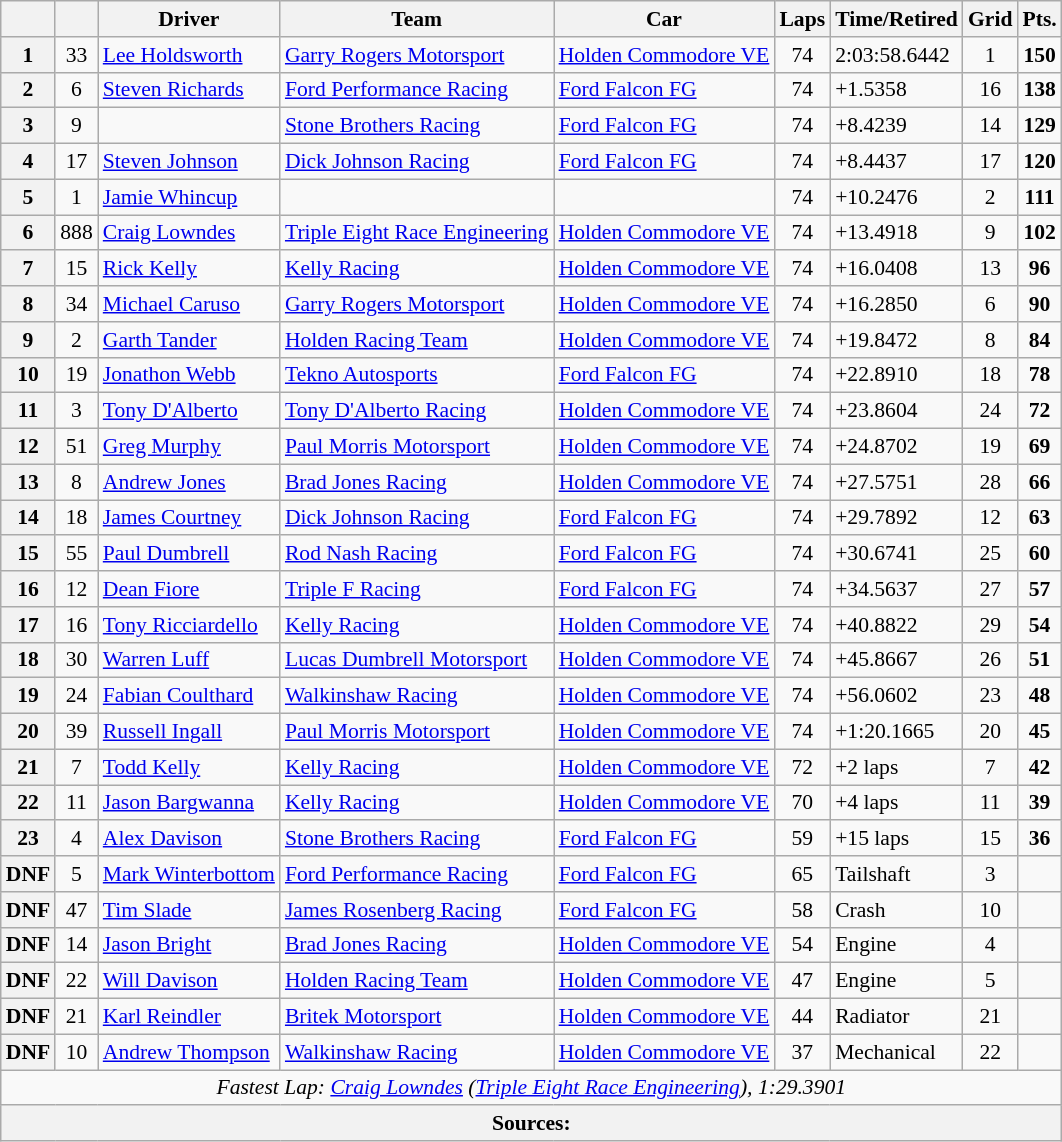<table class="wikitable" style="font-size: 90%">
<tr>
<th></th>
<th></th>
<th>Driver</th>
<th>Team</th>
<th>Car</th>
<th>Laps</th>
<th>Time/Retired</th>
<th>Grid</th>
<th>Pts.</th>
</tr>
<tr>
<th>1</th>
<td align="center">33</td>
<td> <a href='#'>Lee Holdsworth</a></td>
<td><a href='#'>Garry Rogers Motorsport</a></td>
<td><a href='#'>Holden Commodore VE</a></td>
<td align="center">74</td>
<td>2:03:58.6442</td>
<td align="center">1</td>
<td align="center"><strong>150</strong></td>
</tr>
<tr>
<th>2</th>
<td align="center">6</td>
<td> <a href='#'>Steven Richards</a></td>
<td><a href='#'>Ford Performance Racing</a></td>
<td><a href='#'>Ford Falcon FG</a></td>
<td align="center">74</td>
<td>+1.5358</td>
<td align="center">16</td>
<td align="center"><strong>138</strong></td>
</tr>
<tr>
<th>3</th>
<td align="center">9</td>
<td></td>
<td><a href='#'>Stone Brothers Racing</a></td>
<td><a href='#'>Ford Falcon FG</a></td>
<td align="center">74</td>
<td>+8.4239</td>
<td align="center">14</td>
<td align="center"><strong>129</strong></td>
</tr>
<tr>
<th>4</th>
<td align="center">17</td>
<td> <a href='#'>Steven Johnson</a></td>
<td><a href='#'>Dick Johnson Racing</a></td>
<td><a href='#'>Ford Falcon FG</a></td>
<td align="center">74</td>
<td>+8.4437</td>
<td align="center">17</td>
<td align="center"><strong>120</strong></td>
</tr>
<tr>
<th>5</th>
<td align="center">1</td>
<td> <a href='#'>Jamie Whincup</a></td>
<td></td>
<td></td>
<td align="center">74</td>
<td>+10.2476</td>
<td align="center">2</td>
<td align="center"><strong>111</strong></td>
</tr>
<tr>
<th>6</th>
<td align="center">888</td>
<td> <a href='#'>Craig Lowndes</a></td>
<td><a href='#'>Triple Eight Race Engineering</a></td>
<td><a href='#'>Holden Commodore VE</a></td>
<td align="center">74</td>
<td>+13.4918</td>
<td align="center">9</td>
<td align="center"><strong>102</strong></td>
</tr>
<tr>
<th>7</th>
<td align="center">15</td>
<td> <a href='#'>Rick Kelly</a></td>
<td><a href='#'>Kelly Racing</a></td>
<td><a href='#'>Holden Commodore VE</a></td>
<td align="center">74</td>
<td>+16.0408</td>
<td align="center">13</td>
<td align="center"><strong>96</strong></td>
</tr>
<tr>
<th>8</th>
<td align="center">34</td>
<td> <a href='#'>Michael Caruso</a></td>
<td><a href='#'>Garry Rogers Motorsport</a></td>
<td><a href='#'>Holden Commodore VE</a></td>
<td align="center">74</td>
<td>+16.2850</td>
<td align="center">6</td>
<td align="center"><strong>90</strong></td>
</tr>
<tr>
<th>9</th>
<td align="center">2</td>
<td> <a href='#'>Garth Tander</a></td>
<td><a href='#'>Holden Racing Team</a></td>
<td><a href='#'>Holden Commodore VE</a></td>
<td align="center">74</td>
<td>+19.8472</td>
<td align="center">8</td>
<td align="center"><strong>84</strong></td>
</tr>
<tr>
<th>10</th>
<td align="center">19</td>
<td> <a href='#'>Jonathon Webb</a></td>
<td><a href='#'>Tekno Autosports</a></td>
<td><a href='#'>Ford Falcon FG</a></td>
<td align="center">74</td>
<td>+22.8910</td>
<td align="center">18</td>
<td align="center"><strong>78</strong></td>
</tr>
<tr>
<th>11</th>
<td align="center">3</td>
<td> <a href='#'>Tony D'Alberto</a></td>
<td><a href='#'>Tony D'Alberto Racing</a></td>
<td><a href='#'>Holden Commodore VE</a></td>
<td align="center">74</td>
<td>+23.8604</td>
<td align="center">24</td>
<td align="center"><strong>72</strong></td>
</tr>
<tr>
<th>12</th>
<td align="center">51</td>
<td> <a href='#'>Greg Murphy</a></td>
<td><a href='#'>Paul Morris Motorsport</a></td>
<td><a href='#'>Holden Commodore VE</a></td>
<td align="center">74</td>
<td>+24.8702</td>
<td align="center">19</td>
<td align="center"><strong>69</strong></td>
</tr>
<tr>
<th>13</th>
<td align="center">8</td>
<td> <a href='#'>Andrew Jones</a></td>
<td><a href='#'>Brad Jones Racing</a></td>
<td><a href='#'>Holden Commodore VE</a></td>
<td align="center">74</td>
<td>+27.5751</td>
<td align="center">28</td>
<td align="center"><strong>66</strong></td>
</tr>
<tr>
<th>14</th>
<td align="center">18</td>
<td> <a href='#'>James Courtney</a></td>
<td><a href='#'>Dick Johnson Racing</a></td>
<td><a href='#'>Ford Falcon FG</a></td>
<td align="center">74</td>
<td>+29.7892</td>
<td align="center">12</td>
<td align="center"><strong>63</strong></td>
</tr>
<tr>
<th>15</th>
<td align="center">55</td>
<td> <a href='#'>Paul Dumbrell</a></td>
<td><a href='#'>Rod Nash Racing</a></td>
<td><a href='#'>Ford Falcon FG</a></td>
<td align="center">74</td>
<td>+30.6741</td>
<td align="center">25</td>
<td align="center"><strong>60</strong></td>
</tr>
<tr>
<th>16</th>
<td align="center">12</td>
<td> <a href='#'>Dean Fiore</a></td>
<td><a href='#'>Triple F Racing</a></td>
<td><a href='#'>Ford Falcon FG</a></td>
<td align="center">74</td>
<td>+34.5637</td>
<td align="center">27</td>
<td align="center"><strong>57</strong></td>
</tr>
<tr>
<th>17</th>
<td align="center">16</td>
<td> <a href='#'>Tony Ricciardello</a></td>
<td><a href='#'>Kelly Racing</a></td>
<td><a href='#'>Holden Commodore VE</a></td>
<td align="center">74</td>
<td>+40.8822</td>
<td align="center">29</td>
<td align="center"><strong>54</strong></td>
</tr>
<tr>
<th>18</th>
<td align="center">30</td>
<td> <a href='#'>Warren Luff</a></td>
<td><a href='#'>Lucas Dumbrell Motorsport</a></td>
<td><a href='#'>Holden Commodore VE</a></td>
<td align="center">74</td>
<td>+45.8667</td>
<td align="center">26</td>
<td align="center"><strong>51</strong></td>
</tr>
<tr>
<th>19</th>
<td align="center">24</td>
<td> <a href='#'>Fabian Coulthard</a></td>
<td><a href='#'>Walkinshaw Racing</a></td>
<td><a href='#'>Holden Commodore VE</a></td>
<td align="center">74</td>
<td>+56.0602</td>
<td align="center">23</td>
<td align="center"><strong>48</strong></td>
</tr>
<tr>
<th>20</th>
<td align="center">39</td>
<td> <a href='#'>Russell Ingall</a></td>
<td><a href='#'>Paul Morris Motorsport</a></td>
<td><a href='#'>Holden Commodore VE</a></td>
<td align="center">74</td>
<td>+1:20.1665</td>
<td align="center">20</td>
<td align="center"><strong>45</strong></td>
</tr>
<tr>
<th>21</th>
<td align="center">7</td>
<td> <a href='#'>Todd Kelly</a></td>
<td><a href='#'>Kelly Racing</a></td>
<td><a href='#'>Holden Commodore VE</a></td>
<td align="center">72</td>
<td>+2 laps</td>
<td align="center">7</td>
<td align="center"><strong>42</strong></td>
</tr>
<tr>
<th>22</th>
<td align="center">11</td>
<td> <a href='#'>Jason Bargwanna</a></td>
<td><a href='#'>Kelly Racing</a></td>
<td><a href='#'>Holden Commodore VE</a></td>
<td align="center">70</td>
<td>+4 laps</td>
<td align="center">11</td>
<td align="center"><strong>39</strong></td>
</tr>
<tr>
<th>23</th>
<td align="center">4</td>
<td> <a href='#'>Alex Davison</a></td>
<td><a href='#'>Stone Brothers Racing</a></td>
<td><a href='#'>Ford Falcon FG</a></td>
<td align="center">59</td>
<td>+15 laps</td>
<td align="center">15</td>
<td align="center"><strong>36</strong></td>
</tr>
<tr>
<th>DNF</th>
<td align="center">5</td>
<td> <a href='#'>Mark Winterbottom</a></td>
<td><a href='#'>Ford Performance Racing</a></td>
<td><a href='#'>Ford Falcon FG</a></td>
<td align="center">65</td>
<td>Tailshaft</td>
<td align="center">3</td>
<td align="center"></td>
</tr>
<tr>
<th>DNF</th>
<td align="center">47</td>
<td> <a href='#'>Tim Slade</a></td>
<td><a href='#'>James Rosenberg Racing</a></td>
<td><a href='#'>Ford Falcon FG</a></td>
<td align="center">58</td>
<td>Crash</td>
<td align="center">10</td>
<td align="center"></td>
</tr>
<tr>
<th>DNF</th>
<td align="center">14</td>
<td> <a href='#'>Jason Bright</a></td>
<td><a href='#'>Brad Jones Racing</a></td>
<td><a href='#'>Holden Commodore VE</a></td>
<td align="center">54</td>
<td>Engine</td>
<td align="center">4</td>
<td align="center"></td>
</tr>
<tr>
<th>DNF</th>
<td align="center">22</td>
<td> <a href='#'>Will Davison</a></td>
<td><a href='#'>Holden Racing Team</a></td>
<td><a href='#'>Holden Commodore VE</a></td>
<td align="center">47</td>
<td>Engine</td>
<td align="center">5</td>
<td align="center"></td>
</tr>
<tr>
<th>DNF</th>
<td align="center">21</td>
<td> <a href='#'>Karl Reindler</a></td>
<td><a href='#'>Britek Motorsport</a></td>
<td><a href='#'>Holden Commodore VE</a></td>
<td align="center">44</td>
<td>Radiator</td>
<td align="center">21</td>
<td align="center"></td>
</tr>
<tr>
<th>DNF</th>
<td align="center">10</td>
<td> <a href='#'>Andrew Thompson</a></td>
<td><a href='#'>Walkinshaw Racing</a></td>
<td><a href='#'>Holden Commodore VE</a></td>
<td align="center">37</td>
<td>Mechanical</td>
<td align="center">22</td>
<td align="center"></td>
</tr>
<tr>
<td colspan="9" align="center"><em>Fastest Lap: <a href='#'>Craig Lowndes</a> (<a href='#'>Triple Eight Race Engineering</a>), 1:29.3901</em></td>
</tr>
<tr>
<th colspan="9">Sources:</th>
</tr>
</table>
